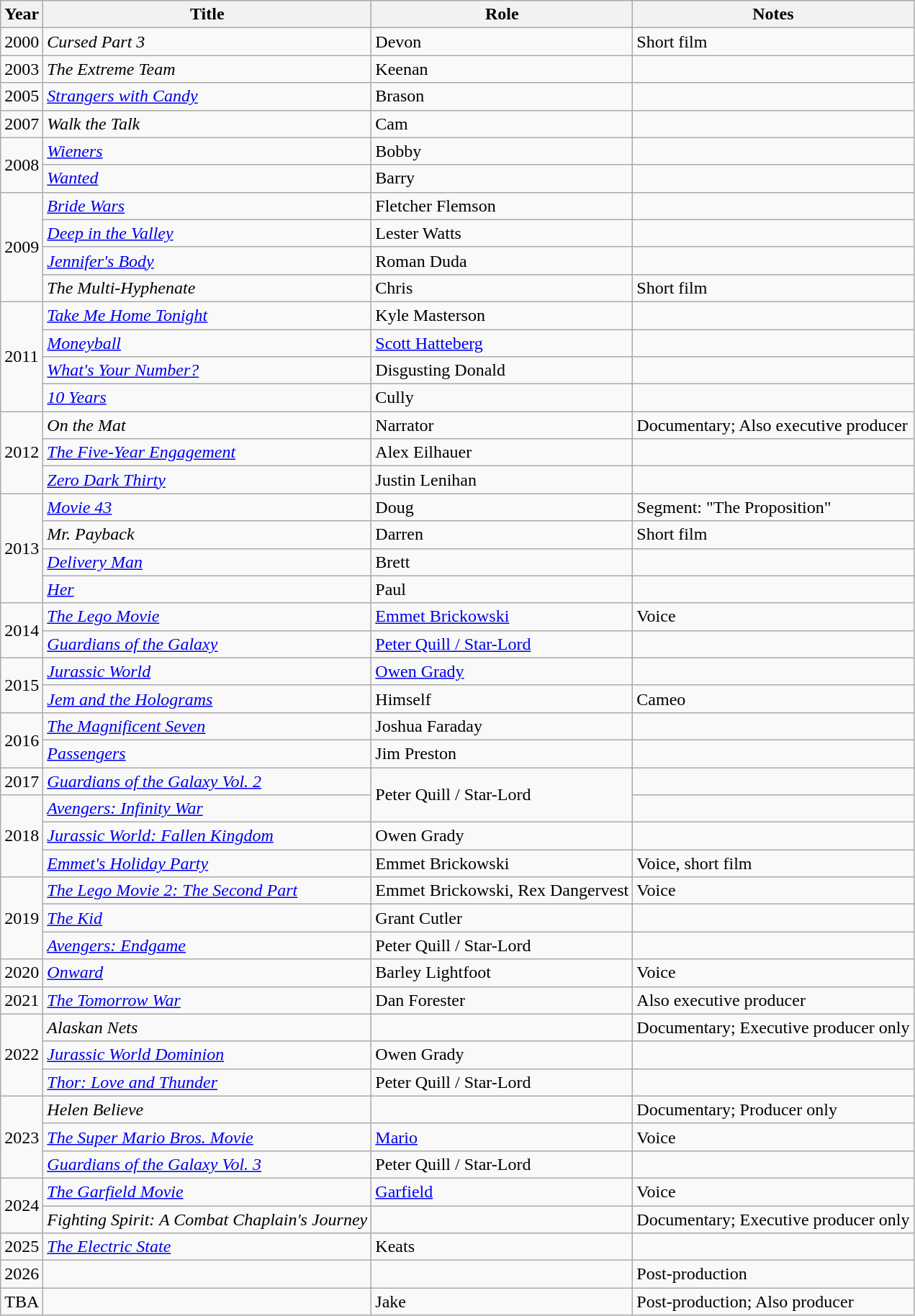<table class="wikitable sortable">
<tr>
<th>Year</th>
<th>Title</th>
<th>Role</th>
<th class="unsortable">Notes</th>
</tr>
<tr>
<td>2000</td>
<td><em>Cursed Part 3</em></td>
<td>Devon</td>
<td>Short film</td>
</tr>
<tr>
<td>2003</td>
<td><em>The Extreme Team</em></td>
<td>Keenan</td>
<td></td>
</tr>
<tr>
<td>2005</td>
<td><em><a href='#'>Strangers with Candy</a></em></td>
<td>Brason</td>
<td></td>
</tr>
<tr>
<td>2007</td>
<td><em>Walk the Talk</em></td>
<td>Cam</td>
<td></td>
</tr>
<tr>
<td rowspan="2">2008</td>
<td><em><a href='#'>Wieners</a></em></td>
<td>Bobby</td>
<td></td>
</tr>
<tr>
<td><em><a href='#'>Wanted</a></em></td>
<td>Barry</td>
<td></td>
</tr>
<tr>
<td rowspan="4">2009</td>
<td><em><a href='#'>Bride Wars</a></em></td>
<td>Fletcher Flemson</td>
<td></td>
</tr>
<tr>
<td><em><a href='#'>Deep in the Valley</a></em></td>
<td>Lester Watts</td>
<td></td>
</tr>
<tr>
<td><em><a href='#'>Jennifer's Body</a></em></td>
<td>Roman Duda</td>
<td></td>
</tr>
<tr>
<td><em>The Multi-Hyphenate</em></td>
<td>Chris</td>
<td>Short film</td>
</tr>
<tr>
<td rowspan="4">2011</td>
<td><em><a href='#'>Take Me Home Tonight</a></em></td>
<td>Kyle Masterson</td>
<td></td>
</tr>
<tr>
<td><em><a href='#'>Moneyball</a></em></td>
<td><a href='#'>Scott Hatteberg</a></td>
<td></td>
</tr>
<tr>
<td><em><a href='#'>What's Your Number?</a></em></td>
<td>Disgusting Donald</td>
<td></td>
</tr>
<tr>
<td><em><a href='#'>10 Years</a></em></td>
<td>Cully</td>
<td></td>
</tr>
<tr>
<td rowspan="3">2012</td>
<td><em>On the Mat</em></td>
<td>Narrator</td>
<td>Documentary; Also executive producer</td>
</tr>
<tr>
<td><em><a href='#'>The Five-Year Engagement</a></em></td>
<td>Alex Eilhauer</td>
<td></td>
</tr>
<tr>
<td><em><a href='#'>Zero Dark Thirty</a></em></td>
<td>Justin Lenihan</td>
<td></td>
</tr>
<tr>
<td rowspan="4">2013</td>
<td><em><a href='#'>Movie 43</a></em></td>
<td>Doug</td>
<td>Segment: "The Proposition"</td>
</tr>
<tr>
<td><em>Mr. Payback</em></td>
<td>Darren</td>
<td>Short film</td>
</tr>
<tr>
<td><em><a href='#'>Delivery Man</a></em></td>
<td>Brett</td>
<td></td>
</tr>
<tr>
<td><em><a href='#'>Her</a></em></td>
<td>Paul</td>
<td></td>
</tr>
<tr>
<td rowspan="2">2014</td>
<td><em><a href='#'>The Lego Movie</a></em></td>
<td><a href='#'>Emmet Brickowski</a></td>
<td>Voice</td>
</tr>
<tr>
<td><em><a href='#'>Guardians of the Galaxy</a></em></td>
<td><a href='#'>Peter Quill / Star-Lord</a></td>
<td></td>
</tr>
<tr>
<td rowspan="2">2015</td>
<td><em><a href='#'>Jurassic World</a></em></td>
<td><a href='#'>Owen Grady</a></td>
<td></td>
</tr>
<tr>
<td><em><a href='#'>Jem and the Holograms</a></em></td>
<td>Himself</td>
<td>Cameo</td>
</tr>
<tr>
<td rowspan="2">2016</td>
<td><em><a href='#'>The Magnificent Seven</a></em></td>
<td>Joshua Faraday</td>
<td></td>
</tr>
<tr>
<td><em><a href='#'>Passengers</a></em></td>
<td>Jim Preston</td>
<td></td>
</tr>
<tr>
<td>2017</td>
<td><em><a href='#'>Guardians of the Galaxy Vol.&nbsp;2</a></em></td>
<td rowspan="2">Peter Quill / Star-Lord</td>
<td></td>
</tr>
<tr>
<td rowspan="3">2018</td>
<td><em><a href='#'>Avengers: Infinity War</a></em></td>
<td></td>
</tr>
<tr>
<td><em><a href='#'>Jurassic World: Fallen Kingdom</a></em></td>
<td>Owen Grady</td>
<td></td>
</tr>
<tr>
<td><em><a href='#'>Emmet's Holiday Party</a></em></td>
<td>Emmet Brickowski</td>
<td>Voice, short film</td>
</tr>
<tr>
<td rowspan="3">2019</td>
<td><em><a href='#'>The Lego Movie 2: The Second Part</a></em></td>
<td>Emmet Brickowski, Rex Dangervest</td>
<td>Voice</td>
</tr>
<tr>
<td><em><a href='#'>The Kid</a></em></td>
<td>Grant Cutler</td>
<td></td>
</tr>
<tr>
<td><em><a href='#'>Avengers: Endgame</a></em></td>
<td>Peter Quill / Star-Lord</td>
<td></td>
</tr>
<tr>
<td>2020</td>
<td><em><a href='#'>Onward</a></em></td>
<td>Barley Lightfoot</td>
<td>Voice</td>
</tr>
<tr>
<td>2021</td>
<td><em><a href='#'>The Tomorrow War</a></em></td>
<td>Dan Forester</td>
<td>Also executive producer</td>
</tr>
<tr>
<td rowspan="3">2022</td>
<td><em>Alaskan Nets</em></td>
<td></td>
<td>Documentary; Executive producer only</td>
</tr>
<tr>
<td><em><a href='#'>Jurassic World Dominion</a></em></td>
<td>Owen Grady</td>
<td></td>
</tr>
<tr>
<td><em><a href='#'>Thor: Love and Thunder</a></em></td>
<td>Peter Quill / Star-Lord</td>
<td></td>
</tr>
<tr>
<td rowspan="3">2023</td>
<td><em>Helen Believe</em></td>
<td></td>
<td>Documentary; Producer only</td>
</tr>
<tr>
<td><em><a href='#'>The Super Mario Bros. Movie</a></em></td>
<td><a href='#'>Mario</a></td>
<td>Voice</td>
</tr>
<tr>
<td><em><a href='#'>Guardians of the Galaxy Vol.&nbsp;3</a></em></td>
<td>Peter Quill / Star-Lord</td>
<td></td>
</tr>
<tr>
<td rowspan="2">2024</td>
<td><em><a href='#'>The Garfield Movie</a></em></td>
<td><a href='#'>Garfield</a></td>
<td>Voice</td>
</tr>
<tr>
<td><em>Fighting Spirit: A Combat Chaplain's Journey</em></td>
<td></td>
<td>Documentary; Executive producer only</td>
</tr>
<tr>
<td>2025</td>
<td><em><a href='#'>The Electric State</a></em></td>
<td>Keats</td>
<td></td>
</tr>
<tr>
<td>2026</td>
<td></td>
<td></td>
<td>Post-production</td>
</tr>
<tr>
<td>TBA</td>
<td></td>
<td>Jake</td>
<td>Post-production; Also producer</td>
</tr>
</table>
